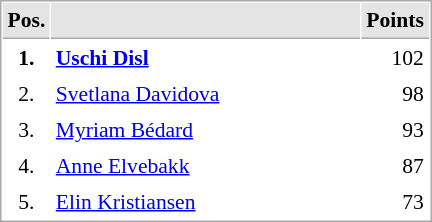<table cellspacing="1" cellpadding="3" style="border:1px solid #AAAAAA;font-size:90%">
<tr bgcolor="#E4E4E4">
<th style="border-bottom:1px solid #AAAAAA" width=10>Pos.</th>
<th style="border-bottom:1px solid #AAAAAA" width=200></th>
<th style="border-bottom:1px solid #AAAAAA" width=20>Points</th>
</tr>
<tr>
<td align="center"><strong>1.</strong></td>
<td> <strong><a href='#'>Uschi Disl</a></strong></td>
<td align="right">102</td>
</tr>
<tr>
<td align="center">2.</td>
<td> <a href='#'>Svetlana Davidova</a></td>
<td align="right">98</td>
</tr>
<tr>
<td align="center">3.</td>
<td> <a href='#'>Myriam Bédard</a></td>
<td align="right">93</td>
</tr>
<tr>
<td align="center">4.</td>
<td> <a href='#'>Anne Elvebakk</a></td>
<td align="right">87</td>
</tr>
<tr>
<td align="center">5.</td>
<td> <a href='#'>Elin Kristiansen</a></td>
<td align="right">73</td>
</tr>
</table>
